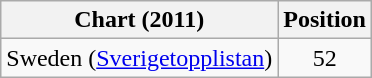<table class="wikitable plainrowheaders">
<tr>
<th>Chart (2011)</th>
<th>Position</th>
</tr>
<tr>
<td>Sweden (<a href='#'>Sverigetopplistan</a>)</td>
<td style="text-align:center;">52</td>
</tr>
</table>
